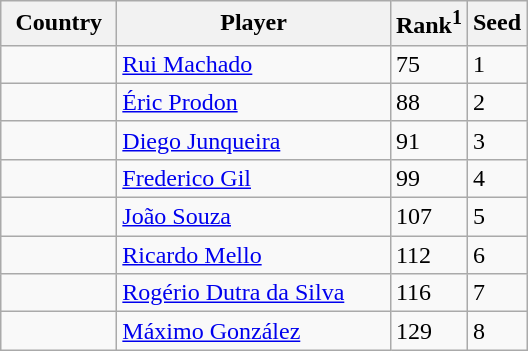<table class="sortable wikitable">
<tr>
<th width="70">Country</th>
<th width="175">Player</th>
<th>Rank<sup>1</sup></th>
<th>Seed</th>
</tr>
<tr>
<td></td>
<td><a href='#'>Rui Machado</a></td>
<td>75</td>
<td>1</td>
</tr>
<tr>
<td></td>
<td><a href='#'>Éric Prodon</a></td>
<td>88</td>
<td>2</td>
</tr>
<tr>
<td></td>
<td><a href='#'>Diego Junqueira</a></td>
<td>91</td>
<td>3</td>
</tr>
<tr>
<td></td>
<td><a href='#'>Frederico Gil</a></td>
<td>99</td>
<td>4</td>
</tr>
<tr>
<td></td>
<td><a href='#'>João Souza</a></td>
<td>107</td>
<td>5</td>
</tr>
<tr>
<td></td>
<td><a href='#'>Ricardo Mello</a></td>
<td>112</td>
<td>6</td>
</tr>
<tr>
<td></td>
<td><a href='#'>Rogério Dutra da Silva</a></td>
<td>116</td>
<td>7</td>
</tr>
<tr>
<td></td>
<td><a href='#'>Máximo González</a></td>
<td>129</td>
<td>8</td>
</tr>
</table>
